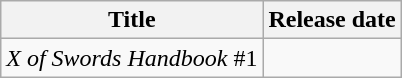<table class="wikitable" style="text-align:center;">
<tr>
<th scope="col">Title</th>
<th scope="col">Release date</th>
</tr>
<tr>
<td><em>X of Swords Handbook</em> #1</td>
<td></td>
</tr>
</table>
